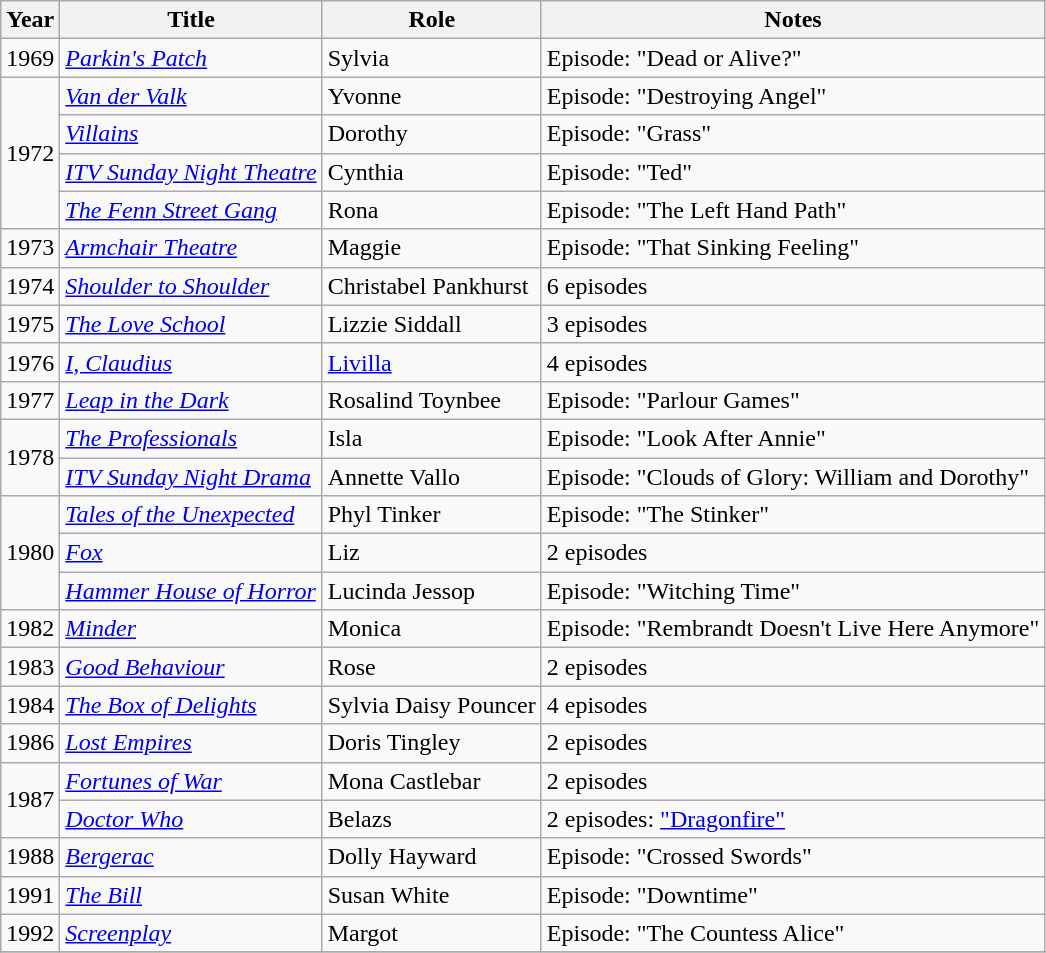<table class="wikitable sortable">
<tr>
<th>Year</th>
<th>Title</th>
<th>Role</th>
<th>Notes</th>
</tr>
<tr>
<td>1969</td>
<td><em><a href='#'>Parkin's Patch</a></em></td>
<td>Sylvia</td>
<td>Episode: "Dead or Alive?"</td>
</tr>
<tr>
<td rowspan=4>1972</td>
<td><em><a href='#'>Van der Valk</a></em></td>
<td>Yvonne</td>
<td>Episode: "Destroying Angel"</td>
</tr>
<tr>
<td><em><a href='#'>Villains</a></em></td>
<td>Dorothy</td>
<td>Episode: "Grass"</td>
</tr>
<tr>
<td><em><a href='#'>ITV Sunday Night Theatre</a></em></td>
<td>Cynthia</td>
<td>Episode: "Ted"</td>
</tr>
<tr>
<td><em><a href='#'>The Fenn Street Gang</a></em></td>
<td>Rona</td>
<td>Episode: "The Left Hand Path"</td>
</tr>
<tr>
<td>1973</td>
<td><em><a href='#'>Armchair Theatre</a></em></td>
<td>Maggie</td>
<td>Episode: "That Sinking Feeling"</td>
</tr>
<tr>
<td>1974</td>
<td><em><a href='#'>Shoulder to Shoulder</a></em></td>
<td>Christabel Pankhurst</td>
<td>6 episodes</td>
</tr>
<tr>
<td>1975</td>
<td><em><a href='#'>The Love School</a></em></td>
<td>Lizzie Siddall</td>
<td>3 episodes</td>
</tr>
<tr>
<td>1976</td>
<td><em><a href='#'>I, Claudius</a></em></td>
<td><a href='#'>Livilla</a></td>
<td>4 episodes</td>
</tr>
<tr>
<td>1977</td>
<td><em><a href='#'>Leap in the Dark</a></em></td>
<td>Rosalind Toynbee</td>
<td>Episode: "Parlour Games"</td>
</tr>
<tr>
<td rowspan=2>1978</td>
<td><em><a href='#'>The Professionals</a></em></td>
<td>Isla</td>
<td>Episode: "Look After Annie"</td>
</tr>
<tr>
<td><em><a href='#'>ITV Sunday Night Drama</a></em></td>
<td>Annette Vallo</td>
<td>Episode: "Clouds of Glory: William and Dorothy"</td>
</tr>
<tr>
<td rowspan=3>1980</td>
<td><em><a href='#'>Tales of the Unexpected</a></em></td>
<td>Phyl Tinker</td>
<td>Episode: "The Stinker"</td>
</tr>
<tr>
<td><em><a href='#'>Fox</a></em></td>
<td>Liz</td>
<td>2 episodes</td>
</tr>
<tr>
<td><em><a href='#'>Hammer House of Horror</a></em></td>
<td>Lucinda Jessop</td>
<td>Episode: "Witching Time"</td>
</tr>
<tr>
<td>1982</td>
<td><em><a href='#'>Minder</a></em></td>
<td>Monica</td>
<td>Episode: "Rembrandt Doesn't Live Here Anymore"</td>
</tr>
<tr>
<td>1983</td>
<td><em><a href='#'> Good Behaviour</a></em></td>
<td>Rose</td>
<td>2 episodes</td>
</tr>
<tr>
<td>1984</td>
<td><em><a href='#'>The Box of Delights</a></em></td>
<td>Sylvia Daisy Pouncer</td>
<td>4 episodes</td>
</tr>
<tr>
<td>1986</td>
<td><em><a href='#'>Lost Empires</a></em></td>
<td>Doris Tingley</td>
<td>2 episodes</td>
</tr>
<tr>
<td rowspan=2>1987</td>
<td><em><a href='#'>Fortunes of War</a></em></td>
<td>Mona Castlebar</td>
<td>2 episodes</td>
</tr>
<tr>
<td><em><a href='#'>Doctor Who</a></em></td>
<td>Belazs</td>
<td>2 episodes: <a href='#'>"Dragonfire"</a></td>
</tr>
<tr>
<td>1988</td>
<td><em><a href='#'>Bergerac</a></em></td>
<td>Dolly Hayward</td>
<td>Episode: "Crossed Swords"</td>
</tr>
<tr>
<td>1991</td>
<td><em><a href='#'>The Bill</a></em></td>
<td>Susan White</td>
<td>Episode: "Downtime"</td>
</tr>
<tr>
<td>1992</td>
<td><em><a href='#'>Screenplay</a></em></td>
<td>Margot</td>
<td>Episode: "The Countess Alice"</td>
</tr>
<tr>
</tr>
</table>
